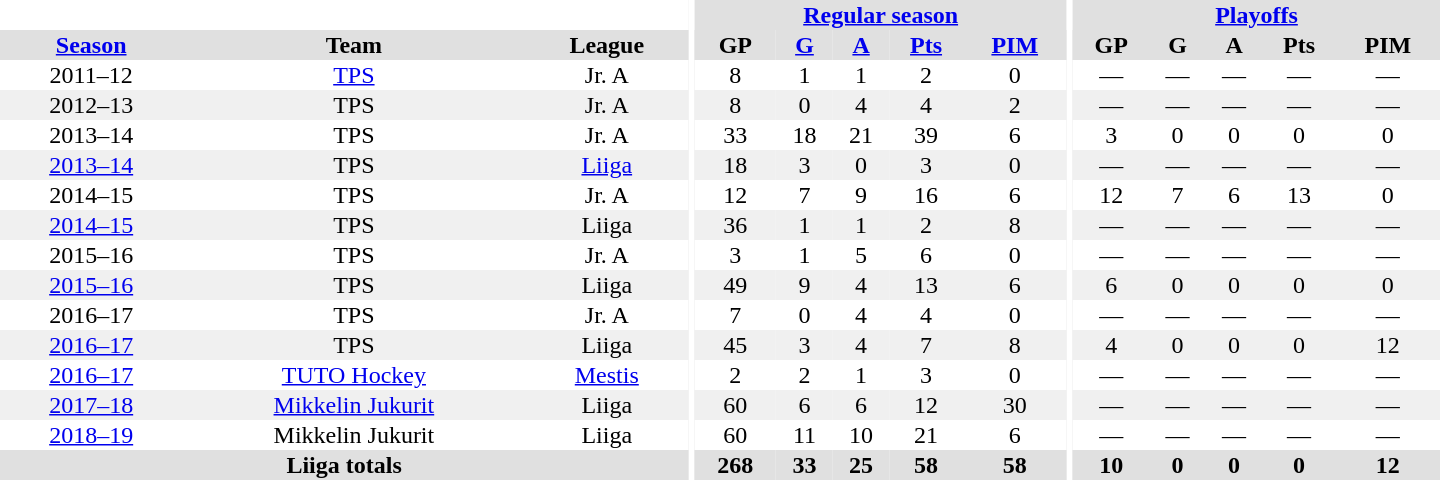<table border="0" cellpadding="1" cellspacing="0" style="text-align:center; width:60em">
<tr bgcolor="#e0e0e0">
<th colspan="3" bgcolor="#ffffff"></th>
<th rowspan="99" bgcolor="#ffffff"></th>
<th colspan="5"><a href='#'>Regular season</a></th>
<th rowspan="99" bgcolor="#ffffff"></th>
<th colspan="5"><a href='#'>Playoffs</a></th>
</tr>
<tr bgcolor="#e0e0e0">
<th><a href='#'>Season</a></th>
<th>Team</th>
<th>League</th>
<th>GP</th>
<th><a href='#'>G</a></th>
<th><a href='#'>A</a></th>
<th><a href='#'>Pts</a></th>
<th><a href='#'>PIM</a></th>
<th>GP</th>
<th>G</th>
<th>A</th>
<th>Pts</th>
<th>PIM</th>
</tr>
<tr>
<td>2011–12</td>
<td><a href='#'>TPS</a></td>
<td>Jr. A</td>
<td>8</td>
<td>1</td>
<td>1</td>
<td>2</td>
<td>0</td>
<td>—</td>
<td>—</td>
<td>—</td>
<td>—</td>
<td>—</td>
</tr>
<tr bgcolor="#f0f0f0">
<td>2012–13</td>
<td>TPS</td>
<td>Jr. A</td>
<td>8</td>
<td>0</td>
<td>4</td>
<td>4</td>
<td>2</td>
<td>—</td>
<td>—</td>
<td>—</td>
<td>—</td>
<td>—</td>
</tr>
<tr>
<td>2013–14</td>
<td>TPS</td>
<td>Jr. A</td>
<td>33</td>
<td>18</td>
<td>21</td>
<td>39</td>
<td>6</td>
<td>3</td>
<td>0</td>
<td>0</td>
<td>0</td>
<td>0</td>
</tr>
<tr bgcolor="#f0f0f0">
<td><a href='#'>2013–14</a></td>
<td>TPS</td>
<td><a href='#'>Liiga</a></td>
<td>18</td>
<td>3</td>
<td>0</td>
<td>3</td>
<td>0</td>
<td>—</td>
<td>—</td>
<td>—</td>
<td>—</td>
<td>—</td>
</tr>
<tr>
<td>2014–15</td>
<td>TPS</td>
<td>Jr. A</td>
<td>12</td>
<td>7</td>
<td>9</td>
<td>16</td>
<td>6</td>
<td>12</td>
<td>7</td>
<td>6</td>
<td>13</td>
<td>0</td>
</tr>
<tr bgcolor="#f0f0f0">
<td><a href='#'>2014–15</a></td>
<td>TPS</td>
<td>Liiga</td>
<td>36</td>
<td>1</td>
<td>1</td>
<td>2</td>
<td>8</td>
<td>—</td>
<td>—</td>
<td>—</td>
<td>—</td>
<td>—</td>
</tr>
<tr>
<td>2015–16</td>
<td>TPS</td>
<td>Jr. A</td>
<td>3</td>
<td>1</td>
<td>5</td>
<td>6</td>
<td>0</td>
<td>—</td>
<td>—</td>
<td>—</td>
<td>—</td>
<td>—</td>
</tr>
<tr bgcolor="#f0f0f0">
<td><a href='#'>2015–16</a></td>
<td>TPS</td>
<td>Liiga</td>
<td>49</td>
<td>9</td>
<td>4</td>
<td>13</td>
<td>6</td>
<td>6</td>
<td>0</td>
<td>0</td>
<td>0</td>
<td>0</td>
</tr>
<tr>
<td>2016–17</td>
<td>TPS</td>
<td>Jr. A</td>
<td>7</td>
<td>0</td>
<td>4</td>
<td>4</td>
<td>0</td>
<td>—</td>
<td>—</td>
<td>—</td>
<td>—</td>
<td>—</td>
</tr>
<tr bgcolor="#f0f0f0">
<td><a href='#'>2016–17</a></td>
<td>TPS</td>
<td>Liiga</td>
<td>45</td>
<td>3</td>
<td>4</td>
<td>7</td>
<td>8</td>
<td>4</td>
<td>0</td>
<td>0</td>
<td>0</td>
<td>12</td>
</tr>
<tr>
<td><a href='#'>2016–17</a></td>
<td><a href='#'>TUTO Hockey</a></td>
<td><a href='#'>Mestis</a></td>
<td>2</td>
<td>2</td>
<td>1</td>
<td>3</td>
<td>0</td>
<td>—</td>
<td>—</td>
<td>—</td>
<td>—</td>
<td>—</td>
</tr>
<tr bgcolor="#f0f0f0">
<td><a href='#'>2017–18</a></td>
<td><a href='#'>Mikkelin Jukurit</a></td>
<td>Liiga</td>
<td>60</td>
<td>6</td>
<td>6</td>
<td>12</td>
<td>30</td>
<td>—</td>
<td>—</td>
<td>—</td>
<td>—</td>
<td>—</td>
</tr>
<tr>
<td><a href='#'>2018–19</a></td>
<td>Mikkelin Jukurit</td>
<td>Liiga</td>
<td>60</td>
<td>11</td>
<td>10</td>
<td>21</td>
<td>6</td>
<td>—</td>
<td>—</td>
<td>—</td>
<td>—</td>
<td>—</td>
</tr>
<tr style="background:#e0e0e0;">
<th colspan="3">Liiga totals</th>
<th>268</th>
<th>33</th>
<th>25</th>
<th>58</th>
<th>58</th>
<th>10</th>
<th>0</th>
<th>0</th>
<th>0</th>
<th>12</th>
</tr>
</table>
